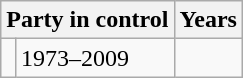<table class="wikitable">
<tr>
<th colspan="2">Party in control</th>
<th>Years</th>
</tr>
<tr>
<td></td>
<td>1973–2009</td>
</tr>
</table>
